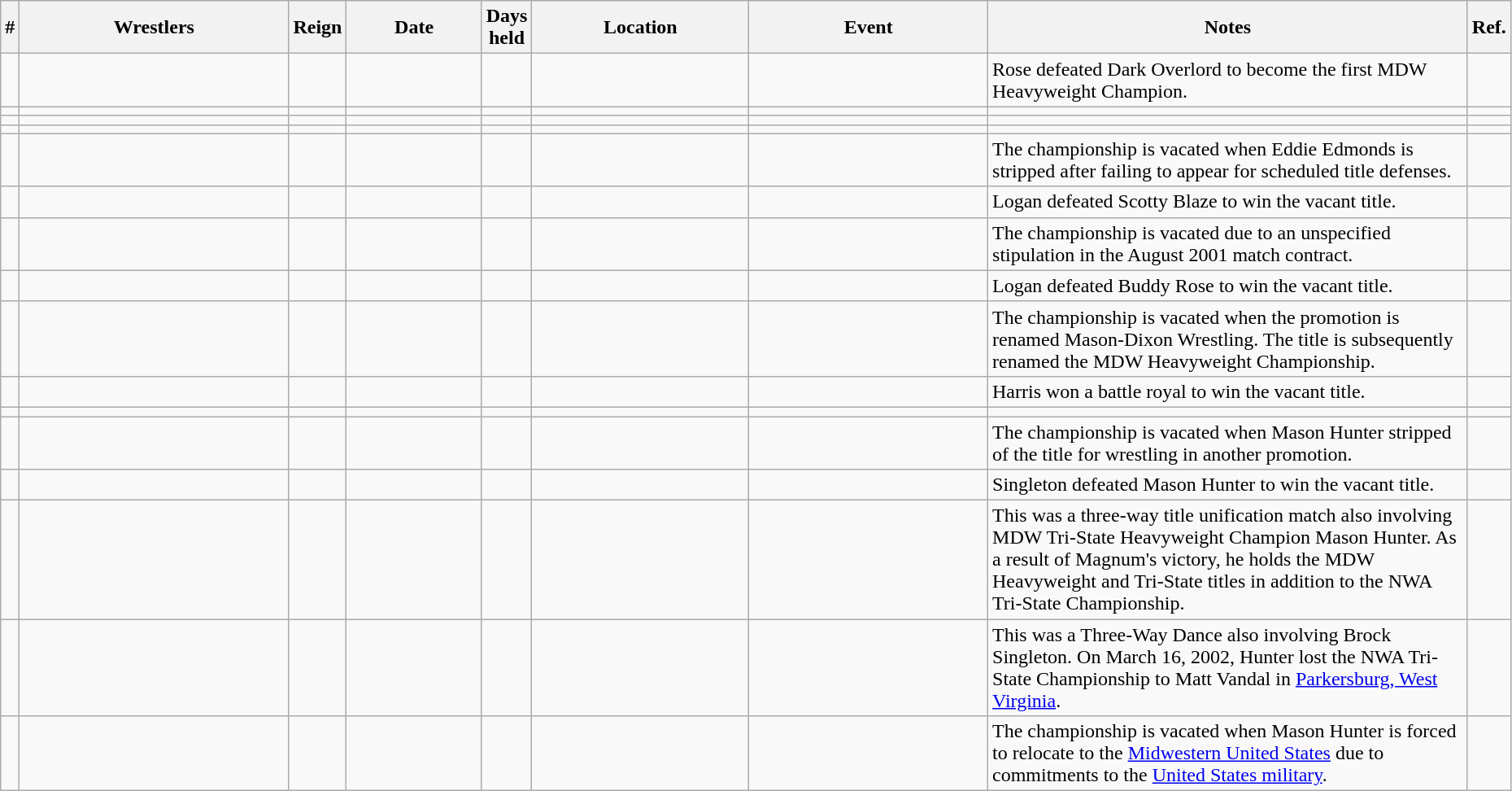<table class="wikitable sortable" width=98% style="text-align:center;">
<tr>
<th width=0%>#</th>
<th width=20%>Wrestlers</th>
<th width=0%>Reign</th>
<th width=10%>Date</th>
<th width=0%>Days<br>held</th>
<th width=16%>Location</th>
<th width=18%>Event</th>
<th width=60% class="unsortable">Notes</th>
<th width=0% class="unsortable">Ref.</th>
</tr>
<tr>
<td></td>
<td></td>
<td></td>
<td></td>
<td></td>
<td></td>
<td></td>
<td align="left">Rose defeated Dark Overlord to become the first MDW Heavyweight Champion.</td>
<td align="left"></td>
</tr>
<tr>
<td></td>
<td></td>
<td></td>
<td></td>
<td></td>
<td></td>
<td></td>
<td align="left"></td>
<td align="left"></td>
</tr>
<tr>
<td></td>
<td></td>
<td></td>
<td></td>
<td></td>
<td></td>
<td></td>
<td align="left"></td>
<td align="left"></td>
</tr>
<tr>
<td></td>
<td></td>
<td></td>
<td></td>
<td></td>
<td></td>
<td></td>
<td align="left"></td>
<td align="left"></td>
</tr>
<tr>
<td></td>
<td></td>
<td></td>
<td></td>
<td></td>
<td></td>
<td></td>
<td align="left">The championship is vacated when Eddie Edmonds is stripped after failing to appear for scheduled title defenses.</td>
<td align="left"></td>
</tr>
<tr>
<td></td>
<td></td>
<td></td>
<td></td>
<td></td>
<td></td>
<td></td>
<td align="left">Logan defeated Scotty Blaze to win the vacant title.</td>
<td align="left"></td>
</tr>
<tr>
<td></td>
<td></td>
<td></td>
<td></td>
<td></td>
<td></td>
<td></td>
<td align="left">The championship is vacated due to an unspecified stipulation in the August 2001 match contract.</td>
<td align="left"></td>
</tr>
<tr>
<td></td>
<td></td>
<td></td>
<td></td>
<td></td>
<td></td>
<td></td>
<td align="left">Logan defeated Buddy Rose to win the vacant title.</td>
<td align="left"></td>
</tr>
<tr>
<td></td>
<td></td>
<td></td>
<td></td>
<td></td>
<td></td>
<td></td>
<td align="left">The championship is vacated when the promotion is renamed Mason-Dixon Wrestling. The title is subsequently renamed the MDW Heavyweight Championship.</td>
<td align="left"></td>
</tr>
<tr>
<td></td>
<td></td>
<td></td>
<td></td>
<td></td>
<td></td>
<td></td>
<td align="left">Harris won a battle royal to win the vacant title.</td>
<td align="left"></td>
</tr>
<tr>
<td></td>
<td></td>
<td></td>
<td></td>
<td></td>
<td></td>
<td></td>
<td align="left"></td>
<td align="left"></td>
</tr>
<tr>
<td></td>
<td></td>
<td></td>
<td></td>
<td></td>
<td></td>
<td></td>
<td align="left">The championship is vacated when Mason Hunter stripped of the title for wrestling in another promotion.</td>
<td align="left"></td>
</tr>
<tr>
<td></td>
<td></td>
<td></td>
<td></td>
<td></td>
<td></td>
<td></td>
<td align="left">Singleton defeated Mason Hunter to win the vacant title.</td>
<td align="left"></td>
</tr>
<tr>
<td></td>
<td></td>
<td></td>
<td></td>
<td></td>
<td></td>
<td></td>
<td align="left">This was a three-way title unification match also involving MDW Tri-State Heavyweight Champion Mason Hunter. As a result of Magnum's victory, he holds the MDW Heavyweight and Tri-State titles in addition to the NWA Tri-State Championship.</td>
<td align="left"></td>
</tr>
<tr>
<td></td>
<td></td>
<td></td>
<td></td>
<td></td>
<td></td>
<td></td>
<td align="left">This was a Three-Way Dance also involving Brock Singleton. On March 16, 2002, Hunter lost the NWA Tri-State Championship to Matt Vandal in <a href='#'>Parkersburg, West Virginia</a>.</td>
<td align="left"></td>
</tr>
<tr>
<td></td>
<td></td>
<td></td>
<td></td>
<td></td>
<td></td>
<td></td>
<td align="left">The championship is vacated when Mason Hunter is forced to relocate to the <a href='#'>Midwestern United States</a> due to commitments to the <a href='#'>United States military</a>.</td>
<td align="left"></td>
</tr>
</table>
